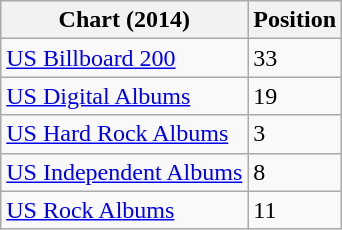<table class="wikitable sortable plainrowheaders">
<tr>
<th scope="col">Chart (2014)</th>
<th scope="col">Position</th>
</tr>
<tr>
<td><a href='#'>US Billboard 200</a></td>
<td>33</td>
</tr>
<tr>
<td><a href='#'>US Digital Albums</a></td>
<td>19</td>
</tr>
<tr>
<td><a href='#'>US Hard Rock Albums</a></td>
<td>3</td>
</tr>
<tr>
<td><a href='#'>US Independent Albums</a></td>
<td>8</td>
</tr>
<tr>
<td><a href='#'>US Rock Albums</a></td>
<td>11</td>
</tr>
</table>
